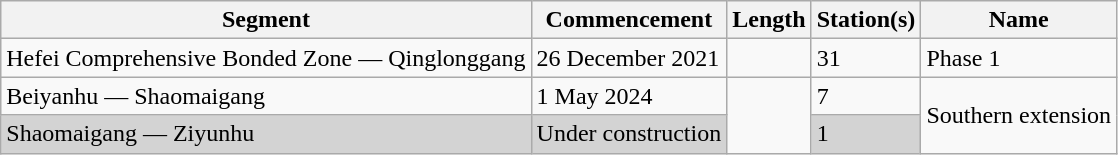<table class="wikitable" style="border-collapse: collapse; text-align: left;">
<tr>
<th>Segment</th>
<th>Commencement</th>
<th>Length</th>
<th>Station(s)</th>
<th>Name</th>
</tr>
<tr>
<td style="text-align: left;">Hefei Comprehensive Bonded Zone — Qinglonggang</td>
<td>26 December 2021</td>
<td></td>
<td>31</td>
<td style="text-align: left;">Phase 1</td>
</tr>
<tr>
<td style="text-align: left;">Beiyanhu — Shaomaigang</td>
<td>1 May 2024</td>
<td rowspan="2"></td>
<td>7</td>
<td rowspan="2">Southern extension</td>
</tr>
<tr bgcolor="lightgrey">
<td style="text-align: left;">Shaomaigang — Ziyunhu</td>
<td>Under construction</td>
<td>1</td>
</tr>
</table>
